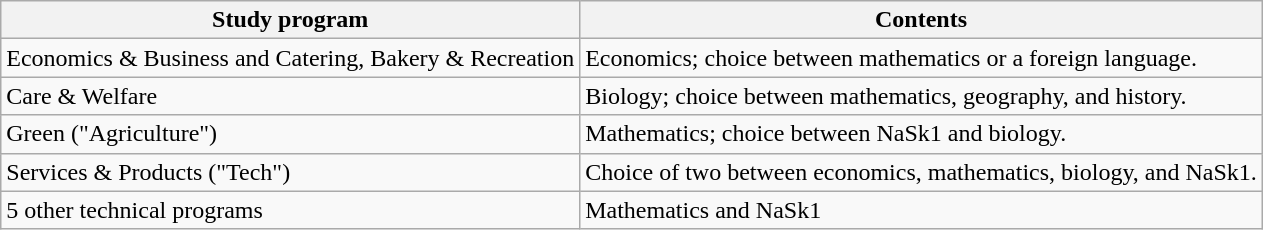<table class="wikitable">
<tr>
<th>Study program</th>
<th>Contents</th>
</tr>
<tr>
<td>Economics & Business and Catering, Bakery & Recreation</td>
<td>Economics; choice between mathematics or a foreign language.</td>
</tr>
<tr>
<td>Care & Welfare</td>
<td>Biology; choice between mathematics, geography, and history.</td>
</tr>
<tr>
<td>Green ("Agriculture")</td>
<td>Mathematics; choice between NaSk1 and biology.</td>
</tr>
<tr>
<td>Services & Products ("Tech")</td>
<td>Choice of two between economics, mathematics, biology, and NaSk1.</td>
</tr>
<tr>
<td>5 other technical programs</td>
<td>Mathematics and NaSk1</td>
</tr>
</table>
